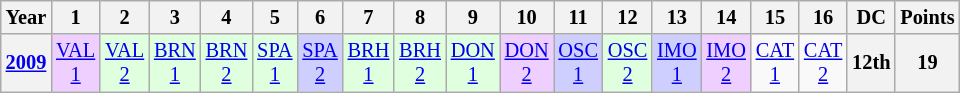<table class="wikitable" style="text-align:center; font-size:85%">
<tr>
<th>Year</th>
<th>1</th>
<th>2</th>
<th>3</th>
<th>4</th>
<th>5</th>
<th>6</th>
<th>7</th>
<th>8</th>
<th>9</th>
<th>10</th>
<th>11</th>
<th>12</th>
<th>13</th>
<th>14</th>
<th>15</th>
<th>16</th>
<th>DC</th>
<th>Points</th>
</tr>
<tr>
<th><a href='#'>2009</a></th>
<td style="background:#EFCFFF;"><a href='#'>VAL<br>1</a><br></td>
<td style="background:#DFFFDF;"><a href='#'>VAL<br>2</a><br></td>
<td style="background:#DFFFDF;"><a href='#'>BRN<br>1</a><br></td>
<td style="background:#DFFFDF;"><a href='#'>BRN<br>2</a><br></td>
<td style="background:#DFFFDF;"><a href='#'>SPA<br>1</a><br></td>
<td style="background:#CFCFFF;"><a href='#'>SPA<br>2</a><br></td>
<td style="background:#DFFFDF;"><a href='#'>BRH<br>1</a><br></td>
<td style="background:#DFFFDF;"><a href='#'>BRH<br>2</a><br></td>
<td style="background:#DFFFDF;"><a href='#'>DON<br>1</a><br></td>
<td style="background:#EFCFFF;"><a href='#'>DON<br>2</a><br></td>
<td style="background:#CFCFFF;"><a href='#'>OSC<br>1</a><br></td>
<td style="background:#DFFFDF;"><a href='#'>OSC<br>2</a><br></td>
<td style="background:#CFCFFF;"><a href='#'>IMO<br>1</a><br></td>
<td style="background:#EFCFFF;"><a href='#'>IMO<br>2</a><br></td>
<td><a href='#'>CAT<br>1</a></td>
<td><a href='#'>CAT<br>2</a></td>
<th>12th</th>
<th>19</th>
</tr>
</table>
